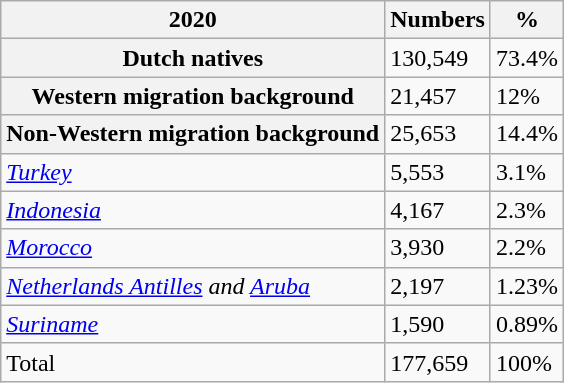<table class="wikitable">
<tr>
<th>2020</th>
<th>Numbers</th>
<th>%</th>
</tr>
<tr>
<th>Dutch natives</th>
<td>130,549</td>
<td>73.4%</td>
</tr>
<tr>
<th>Western migration background</th>
<td>21,457</td>
<td>12%</td>
</tr>
<tr>
<th>Non-Western migration background</th>
<td>25,653</td>
<td>14.4%</td>
</tr>
<tr>
<td><em><a href='#'>Turkey</a></em></td>
<td>5,553</td>
<td>3.1%</td>
</tr>
<tr>
<td><em><a href='#'>Indonesia</a></em></td>
<td>4,167</td>
<td>2.3%</td>
</tr>
<tr>
<td><em><a href='#'>Morocco</a></em></td>
<td>3,930</td>
<td>2.2%</td>
</tr>
<tr>
<td><em><a href='#'>Netherlands Antilles</a> and <a href='#'>Aruba</a></em></td>
<td>2,197</td>
<td>1.23%</td>
</tr>
<tr>
<td><em><a href='#'>Suriname</a></em></td>
<td>1,590</td>
<td>0.89%</td>
</tr>
<tr>
<td>Total</td>
<td>177,659</td>
<td>100%</td>
</tr>
</table>
